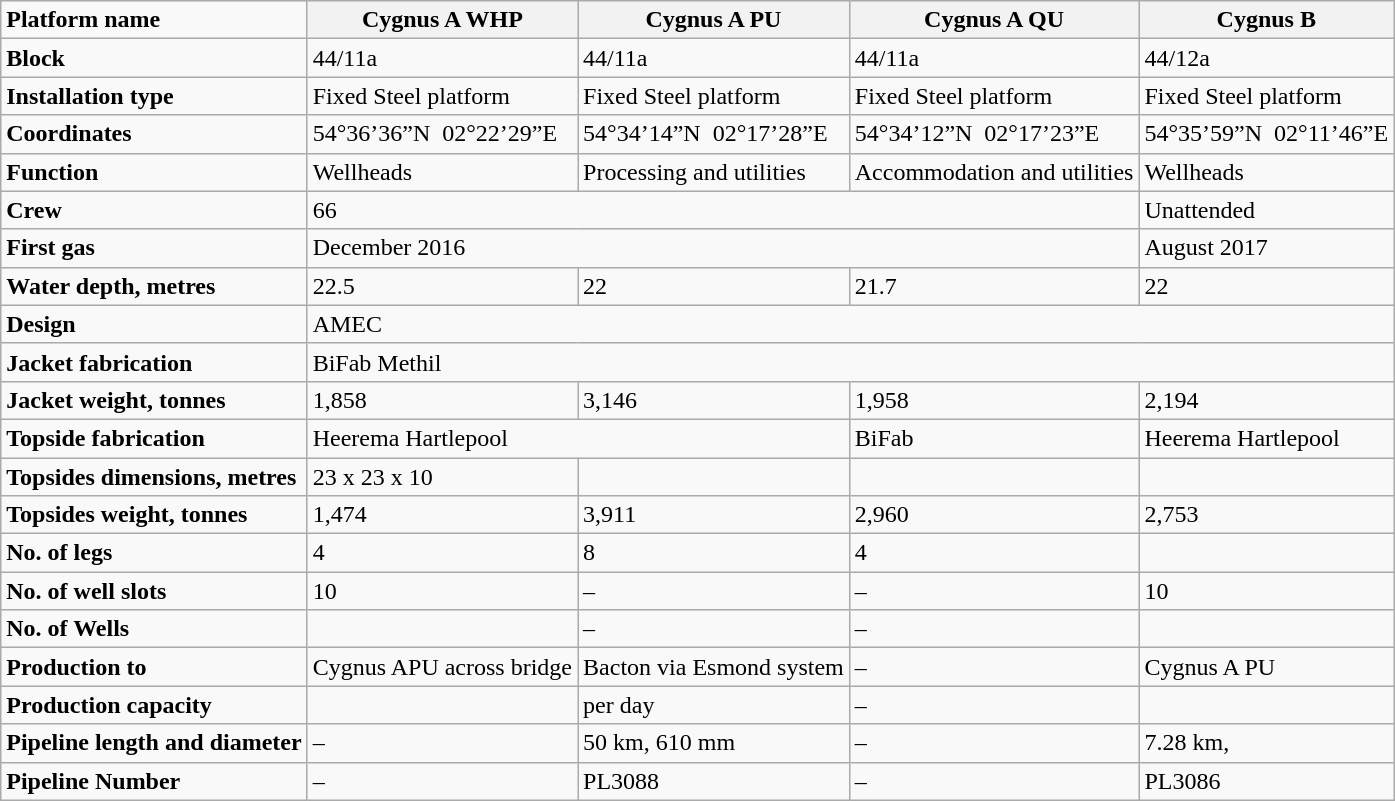<table class="wikitable">
<tr>
<td><strong>Platform name</strong></td>
<th>Cygnus A WHP</th>
<th>Cygnus A PU</th>
<th>Cygnus A QU</th>
<th>Cygnus B</th>
</tr>
<tr>
<td><strong>Block</strong></td>
<td>44/11a</td>
<td>44/11a</td>
<td>44/11a</td>
<td>44/12a</td>
</tr>
<tr>
<td><strong>Installation type</strong></td>
<td>Fixed Steel platform</td>
<td>Fixed Steel platform</td>
<td>Fixed Steel platform</td>
<td>Fixed Steel platform</td>
</tr>
<tr>
<td><strong>Coordinates</strong></td>
<td>54°36’36”N  02°22’29”E</td>
<td>54°34’14”N  02°17’28”E</td>
<td>54°34’12”N  02°17’23”E</td>
<td>54°35’59”N  02°11’46”E</td>
</tr>
<tr>
<td><strong>Function</strong></td>
<td>Wellheads</td>
<td>Processing and utilities</td>
<td>Accommodation and utilities</td>
<td>Wellheads</td>
</tr>
<tr>
<td><strong>Crew</strong></td>
<td colspan="3">66</td>
<td>Unattended</td>
</tr>
<tr>
<td><strong>First gas</strong></td>
<td colspan="3">December 2016</td>
<td>August 2017</td>
</tr>
<tr>
<td><strong>Water depth, metres</strong></td>
<td>22.5</td>
<td>22</td>
<td>21.7</td>
<td>22</td>
</tr>
<tr>
<td><strong>Design</strong></td>
<td colspan="4">AMEC</td>
</tr>
<tr>
<td><strong>Jacket fabrication</strong></td>
<td colspan="4">BiFab Methil</td>
</tr>
<tr>
<td><strong>Jacket weight, tonnes</strong></td>
<td>1,858</td>
<td>3,146</td>
<td>1,958</td>
<td>2,194</td>
</tr>
<tr>
<td><strong>Topside fabrication</strong></td>
<td colspan="2">Heerema Hartlepool</td>
<td>BiFab</td>
<td>Heerema Hartlepool</td>
</tr>
<tr>
<td><strong>Topsides dimensions, metres</strong></td>
<td>23 x 23 x 10</td>
<td></td>
<td></td>
<td></td>
</tr>
<tr>
<td><strong>Topsides weight, tonnes</strong></td>
<td>1,474</td>
<td>3,911</td>
<td>2,960</td>
<td>2,753</td>
</tr>
<tr>
<td><strong>No. of legs</strong></td>
<td>4</td>
<td>8</td>
<td>4</td>
<td></td>
</tr>
<tr>
<td><strong>No. of well slots</strong></td>
<td>10</td>
<td>–</td>
<td>–</td>
<td>10</td>
</tr>
<tr>
<td><strong>No. of Wells</strong></td>
<td></td>
<td>–</td>
<td>–</td>
<td></td>
</tr>
<tr>
<td><strong>Production to</strong></td>
<td>Cygnus APU across bridge</td>
<td>Bacton via Esmond system</td>
<td>–</td>
<td>Cygnus A PU</td>
</tr>
<tr>
<td><strong>Production capacity</strong></td>
<td></td>
<td> per day</td>
<td>–</td>
<td></td>
</tr>
<tr>
<td><strong>Pipeline length and diameter</strong></td>
<td>–</td>
<td>50 km, 610 mm</td>
<td>–</td>
<td>7.28 km, </td>
</tr>
<tr>
<td><strong>Pipeline Number</strong></td>
<td>–</td>
<td>PL3088</td>
<td>–</td>
<td>PL3086</td>
</tr>
</table>
